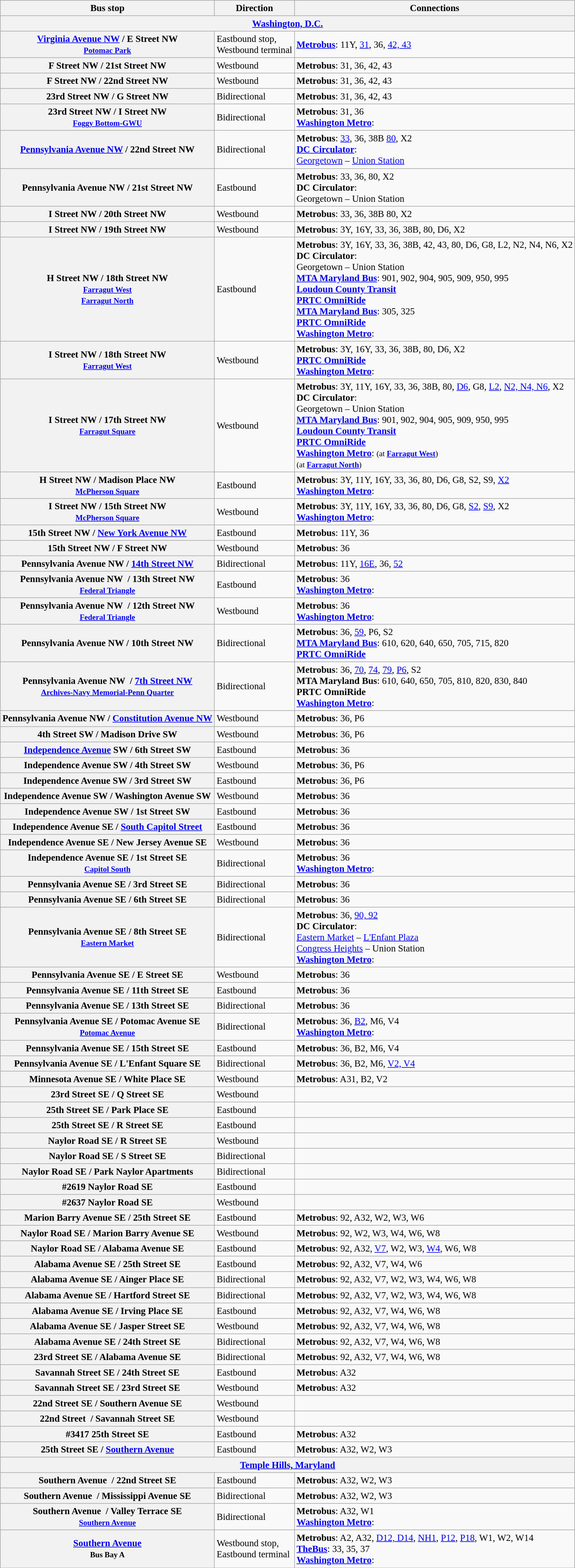<table class="wikitable collapsible collapsed" style="font-size: 95%;">
<tr>
<th>Bus stop</th>
<th>Direction</th>
<th>Connections</th>
</tr>
<tr>
<th colspan="3"><a href='#'>Washington, D.C.</a></th>
</tr>
<tr>
<th><a href='#'>Virginia Avenue NW</a> / E Street NW<br><small><a href='#'>Potomac Park</a></small></th>
<td>Eastbound stop,<br>Westbound terminal</td>
<td> <strong><a href='#'>Metrobus</a></strong>: 11Y, <a href='#'>31</a>, 36, <a href='#'>42, 43</a></td>
</tr>
<tr>
<th>F Street NW / 21st Street NW</th>
<td>Westbound</td>
<td> <strong>Metrobus</strong>: 31, 36, 42, 43</td>
</tr>
<tr>
<th>F Street NW / 22nd Street NW</th>
<td>Westbound</td>
<td> <strong>Metrobus</strong>: 31, 36, 42, 43</td>
</tr>
<tr>
<th>23rd Street NW / G Street NW</th>
<td>Bidirectional</td>
<td> <strong>Metrobus</strong>: 31, 36, 42, 43</td>
</tr>
<tr>
<th>23rd Street NW / I Street NW<br><small><a href='#'>Foggy Bottom-GWU</a></small></th>
<td>Bidirectional</td>
<td> <strong>Metrobus</strong>: 31, 36<br>  <strong><a href='#'>Washington Metro</a></strong>:    </td>
</tr>
<tr>
<th><a href='#'>Pennsylvania Avenue NW</a> / 22nd Street NW</th>
<td>Bidirectional</td>
<td> <strong>Metrobus</strong>: <a href='#'>33</a>, 36, 38B <a href='#'>80</a>, X2<br>  <strong><a href='#'>DC Circulator</a></strong>: <br> <a href='#'>Georgetown</a> – <a href='#'>Union Station</a></td>
</tr>
<tr>
<th>Pennsylvania Avenue NW / 21st Street NW</th>
<td>Eastbound</td>
<td> <strong>Metrobus</strong>: 33, 36, 80, X2<br>  <strong>DC Circulator</strong>: <br> Georgetown – Union Station</td>
</tr>
<tr>
<th>I Street NW / 20th Street NW</th>
<td>Westbound</td>
<td> <strong>Metrobus</strong>: 33, 36, 38B 80, X2</td>
</tr>
<tr>
<th>I Street NW / 19th Street NW</th>
<td>Westbound</td>
<td> <strong>Metrobus</strong>: 3Y, 16Y, 33, 36, 38B, 80, D6, X2</td>
</tr>
<tr>
<th>H Street NW / 18th Street NW<br><small><a href='#'>Farragut West</a><br><a href='#'>Farragut North</a></small></th>
<td>Eastbound</td>
<td> <strong>Metrobus</strong>: 3Y, 16Y, 33, 36, 38B, 42, 43, 80, D6, G8, L2, N2, N4, N6, X2<br> <strong>DC Circulator</strong>: <br> Georgetown – Union Station<br> <strong><a href='#'>MTA Maryland Bus</a></strong>: 901, 902, 904, 905, 909, 950, 995<br> <strong><a href='#'>Loudoun County Transit</a></strong><br> <strong><a href='#'>PRTC OmniRide</a></strong><br> <strong><a href='#'>MTA Maryland Bus</a></strong>: 305, 325<br> <strong><a href='#'>PRTC OmniRide</a></strong><br>  <strong><a href='#'>Washington Metro</a></strong>:    </td>
</tr>
<tr>
<th>I Street NW / 18th Street NW<br><small><a href='#'>Farragut West</a></small></th>
<td>Westbound</td>
<td> <strong>Metrobus</strong>: 3Y, 16Y, 33, 36, 38B, 80, D6, X2<br> <strong><a href='#'>PRTC OmniRide</a></strong><br>  <strong><a href='#'>Washington Metro</a></strong>:   </td>
</tr>
<tr>
<th>I Street NW / 17th Street NW<br><small><a href='#'>Farragut Square</a></small></th>
<td>Westbound</td>
<td> <strong>Metrobus</strong>: 3Y, 11Y, 16Y, 33, 36, 38B, 80, <a href='#'>D6</a>, G8, <a href='#'>L2</a>, <a href='#'>N2, N4, N6</a>, X2<br> <strong>DC Circulator</strong>: <br> Georgetown – Union Station<br> <strong><a href='#'>MTA Maryland Bus</a></strong>: 901, 902, 904, 905, 909, 950, 995<br> <strong><a href='#'>Loudoun County Transit</a></strong><br> <strong><a href='#'>PRTC OmniRide</a></strong><br> <strong><a href='#'>Washington Metro</a></strong>:    <small>(at <strong><a href='#'>Farragut West</a></strong>)<br></small>  <small>(at <strong><a href='#'>Farragut North</a></strong>)</small><br></td>
</tr>
<tr>
<th>H Street NW / Madison Place NW<br><small><a href='#'>McPherson Square</a></small></th>
<td>Eastbound</td>
<td> <strong>Metrobus</strong>: 3Y, 11Y, 16Y, 33, 36, 80, D6, G8, S2, S9, <a href='#'>X2</a><br>  <strong><a href='#'>Washington Metro</a></strong>:   </td>
</tr>
<tr>
<th>I Street NW / 15th Street NW<br><small><a href='#'>McPherson Square</a></small></th>
<td>Westbound</td>
<td> <strong>Metrobus</strong>: 3Y, 11Y, 16Y, 33, 36, 80, D6, G8, <a href='#'>S2</a>, <a href='#'>S9</a>, X2<br>  <strong><a href='#'>Washington Metro</a></strong>:   </td>
</tr>
<tr>
<th>15th Street NW / <a href='#'>New York Avenue NW</a></th>
<td>Eastbound</td>
<td> <strong>Metrobus</strong>: 11Y, 36</td>
</tr>
<tr>
<th>15th Street NW / F Street NW</th>
<td>Westbound</td>
<td> <strong>Metrobus</strong>: 36</td>
</tr>
<tr>
<th>Pennsylvania Avenue NW / <a href='#'>14th Street NW</a></th>
<td>Bidirectional</td>
<td> <strong>Metrobus</strong>: 11Y, <a href='#'>16E</a>, 36, <a href='#'>52</a></td>
</tr>
<tr>
<th>Pennsylvania Avenue NW  / 13th Street NW <br><small><a href='#'>Federal Triangle</a></small></th>
<td>Eastbound</td>
<td> <strong>Metrobus</strong>: 36<br> <strong><a href='#'>Washington Metro</a></strong>:   </td>
</tr>
<tr>
<th>Pennsylvania Avenue NW  / 12th Street NW <br><small><a href='#'>Federal Triangle</a></small></th>
<td>Westbound</td>
<td> <strong>Metrobus</strong>: 36<br> <strong><a href='#'>Washington Metro</a></strong>:   </td>
</tr>
<tr>
<th>Pennsylvania Avenue NW / 10th Street NW</th>
<td>Bidirectional</td>
<td> <strong>Metrobus</strong>: 36, <a href='#'>59</a>, P6, S2<br>  <strong><a href='#'>MTA Maryland Bus</a></strong>: 610, 620, 640, 650, 705, 715, 820<br>  <strong><a href='#'>PRTC OmniRide</a></strong></td>
</tr>
<tr>
<th>Pennsylvania Avenue NW  / <a href='#'>7th Street NW</a><br><small><a href='#'>Archives-Navy Memorial-Penn Quarter</a></small></th>
<td>Bidirectional</td>
<td> <strong>Metrobus</strong>: 36, <a href='#'>70</a>, <a href='#'>74</a>, <a href='#'>79</a>, <a href='#'>P6</a>, S2<br>  <strong>MTA Maryland Bus</strong>: 610, 640, 650, 705, 810, 820, 830, 840<br>  <strong>PRTC OmniRide</strong><br> <strong><a href='#'>Washington Metro</a></strong>:  </td>
</tr>
<tr>
<th>Pennsylvania Avenue NW / <a href='#'>Constitution Avenue NW</a></th>
<td>Westbound</td>
<td> <strong>Metrobus</strong>: 36, P6</td>
</tr>
<tr>
<th>4th Street SW / Madison Drive SW</th>
<td>Westbound</td>
<td> <strong>Metrobus</strong>: 36, P6</td>
</tr>
<tr>
<th><a href='#'>Independence Avenue</a> SW / 6th Street SW</th>
<td>Eastbound</td>
<td> <strong>Metrobus</strong>: 36</td>
</tr>
<tr>
<th>Independence Avenue SW / 4th Street SW</th>
<td>Westbound</td>
<td> <strong>Metrobus</strong>: 36, P6</td>
</tr>
<tr>
<th>Independence Avenue SW / 3rd Street SW</th>
<td>Eastbound</td>
<td> <strong>Metrobus</strong>:  36, P6</td>
</tr>
<tr>
<th>Independence Avenue SW / Washington Avenue SW</th>
<td>Westbound</td>
<td> <strong>Metrobus</strong>: 36</td>
</tr>
<tr>
<th>Independence Avenue SW / 1st Street SW</th>
<td>Eastbound</td>
<td> <strong>Metrobus</strong>: 36</td>
</tr>
<tr>
<th>Independence Avenue SE / <a href='#'>South Capitol Street</a></th>
<td>Eastbound</td>
<td> <strong>Metrobus</strong>: 36</td>
</tr>
<tr>
<th>Independence Avenue SE / New Jersey Avenue SE</th>
<td>Westbound</td>
<td> <strong>Metrobus</strong>: 36</td>
</tr>
<tr>
<th>Independence Avenue SE / 1st Street SE <br><small><a href='#'>Capitol South</a></small></th>
<td>Bidirectional</td>
<td> <strong>Metrobus</strong>: 36<br> <strong><a href='#'>Washington Metro</a></strong>:   </td>
</tr>
<tr>
<th>Pennsylvania Avenue SE / 3rd Street SE</th>
<td>Bidirectional</td>
<td> <strong>Metrobus</strong>: 36</td>
</tr>
<tr>
<th>Pennsylvania Avenue SE / 6th Street SE</th>
<td>Bidirectional</td>
<td> <strong>Metrobus</strong>: 36</td>
</tr>
<tr>
<th>Pennsylvania Avenue SE / 8th Street SE<br><small><a href='#'>Eastern Market</a></small></th>
<td>Bidirectional</td>
<td> <strong>Metrobus</strong>: 36, <a href='#'>90, 92</a><br>  <strong>DC Circulator</strong>:<br> <a href='#'>Eastern Market</a> – <a href='#'>L'Enfant Plaza</a><br> <a href='#'>Congress Heights</a> – Union Station<br> <strong><a href='#'>Washington Metro</a></strong>:   </td>
</tr>
<tr>
<th>Pennsylvania Avenue SE / E Street SE</th>
<td>Westbound</td>
<td> <strong>Metrobus</strong>: 36</td>
</tr>
<tr>
<th>Pennsylvania Avenue SE / 11th Street SE</th>
<td>Eastbound</td>
<td> <strong>Metrobus</strong>: 36</td>
</tr>
<tr>
<th>Pennsylvania Avenue SE / 13th Street SE</th>
<td>Bidirectional</td>
<td> <strong>Metrobus</strong>: 36</td>
</tr>
<tr>
<th>Pennsylvania Avenue SE / Potomac Avenue SE<br><small><a href='#'>Potomac Avenue</a></small></th>
<td>Bidirectional</td>
<td> <strong>Metrobus</strong>: 36, <a href='#'>B2</a>, M6, V4 <br> <strong><a href='#'>Washington Metro</a></strong>:   </td>
</tr>
<tr>
<th>Pennsylvania Avenue SE / 15th Street SE</th>
<td>Eastbound</td>
<td> <strong>Metrobus</strong>: 36, B2, M6, V4</td>
</tr>
<tr>
<th>Pennsylvania Avenue SE / L'Enfant Square SE</th>
<td>Bidirectional</td>
<td> <strong>Metrobus</strong>: 36, B2, M6, <a href='#'>V2, V4</a></td>
</tr>
<tr>
<th>Minnesota Avenue SE / White Place SE</th>
<td>Westbound</td>
<td> <strong>Metrobus</strong>: A31, B2, V2</td>
</tr>
<tr>
<th>23rd Street SE / Q Street SE</th>
<td>Westbound</td>
<td></td>
</tr>
<tr>
<th>25th Street SE / Park Place SE</th>
<td>Eastbound</td>
<td></td>
</tr>
<tr>
<th>25th Street SE / R Street SE</th>
<td>Eastbound</td>
<td></td>
</tr>
<tr>
<th>Naylor Road SE / R Street SE</th>
<td>Westbound</td>
<td></td>
</tr>
<tr>
<th>Naylor Road SE / S Street SE</th>
<td>Bidirectional</td>
<td></td>
</tr>
<tr>
<th>Naylor Road SE / Park Naylor Apartments</th>
<td>Bidirectional</td>
<td></td>
</tr>
<tr>
<th>#2619 Naylor Road SE</th>
<td>Eastbound</td>
<td></td>
</tr>
<tr>
<th>#2637 Naylor Road SE</th>
<td>Westbound</td>
<td></td>
</tr>
<tr>
<th>Marion Barry Avenue SE / 25th Street SE</th>
<td>Eastbound</td>
<td> <strong>Metrobus</strong>: 92, A32, W2, W3, W6</td>
</tr>
<tr>
<th>Naylor Road SE / Marion Barry Avenue SE</th>
<td>Westbound</td>
<td> <strong>Metrobus</strong>: 92, W2, W3, W4, W6, W8</td>
</tr>
<tr>
<th>Naylor Road SE / Alabama Avenue SE</th>
<td>Eastbound</td>
<td> <strong>Metrobus</strong>: 92, A32, <a href='#'>V7</a>, W2, W3, <a href='#'>W4</a>, W6, W8</td>
</tr>
<tr>
<th>Alabama Avenue SE / 25th Street SE</th>
<td>Eastbound</td>
<td> <strong>Metrobus</strong>: 92, A32, V7, W4, W6</td>
</tr>
<tr>
<th>Alabama Avenue SE / Ainger Place SE</th>
<td>Bidirectional</td>
<td> <strong>Metrobus</strong>: 92, A32, V7, W2, W3, W4, W6, W8</td>
</tr>
<tr>
<th>Alabama Avenue SE / Hartford Street SE</th>
<td>Bidirectional</td>
<td> <strong>Metrobus</strong>: 92, A32, V7, W2, W3, W4, W6, W8</td>
</tr>
<tr>
<th>Alabama Avenue SE / Irving Place SE</th>
<td>Eastbound</td>
<td> <strong>Metrobus</strong>: 92, A32, V7, W4, W6, W8</td>
</tr>
<tr>
<th>Alabama Avenue SE / Jasper Street SE</th>
<td>Westbound</td>
<td> <strong>Metrobus</strong>: 92, A32, V7, W4, W6, W8</td>
</tr>
<tr>
<th>Alabama Avenue SE / 24th Street SE</th>
<td>Bidirectional</td>
<td> <strong>Metrobus</strong>: 92, A32, V7, W4, W6, W8</td>
</tr>
<tr>
<th>23rd Street SE / Alabama Avenue SE</th>
<td>Bidirectional</td>
<td> <strong>Metrobus</strong>: 92, A32, V7, W4, W6, W8</td>
</tr>
<tr>
<th>Savannah Street SE / 24th Street SE</th>
<td>Eastbound</td>
<td> <strong>Metrobus</strong>: A32</td>
</tr>
<tr>
<th>Savannah Street SE / 23rd Street SE</th>
<td>Westbound</td>
<td> <strong>Metrobus</strong>: A32</td>
</tr>
<tr>
<th>22nd Street SE / Southern Avenue SE</th>
<td>Westbound</td>
<td></td>
</tr>
<tr>
<th>22nd Street  / Savannah Street SE</th>
<td>Westbound</td>
<td></td>
</tr>
<tr>
<th>#3417 25th Street SE</th>
<td>Eastbound</td>
<td> <strong>Metrobus</strong>: A32</td>
</tr>
<tr>
<th>25th Street SE / <a href='#'>Southern Avenue</a></th>
<td>Eastbound</td>
<td> <strong>Metrobus</strong>: A32, W2, W3</td>
</tr>
<tr>
<th colspan="3"><a href='#'>Temple Hills, Maryland</a></th>
</tr>
<tr>
<th>Southern Avenue  / 22nd Street SE</th>
<td>Eastbound</td>
<td> <strong>Metrobus</strong>: A32, W2, W3</td>
</tr>
<tr>
<th>Southern Avenue  / Mississippi Avenue SE</th>
<td>Bidirectional</td>
<td> <strong>Metrobus</strong>: A32, W2, W3</td>
</tr>
<tr>
<th>Southern Avenue  / Valley Terrace SE<br><small><a href='#'>Southern Avenue</a></small></th>
<td>Bidirectional</td>
<td> <strong>Metrobus</strong>: A32, W1<br> <strong><a href='#'>Washington Metro</a></strong>: </td>
</tr>
<tr>
<th><a href='#'>Southern Avenue</a><br><small>Bus Bay A</small></th>
<td>Westbound stop,<br> Eastbound terminal</td>
<td> <strong>Metrobus</strong>: A2, A32, <a href='#'>D12, D14</a>, <a href='#'>NH1</a>, <a href='#'>P12</a>, <a href='#'>P18</a>, W1, W2, W14<br> <strong><a href='#'>TheBus</a></strong>: 33, 35, 37<br> <strong><a href='#'>Washington Metro</a></strong>: </td>
</tr>
<tr>
</tr>
</table>
